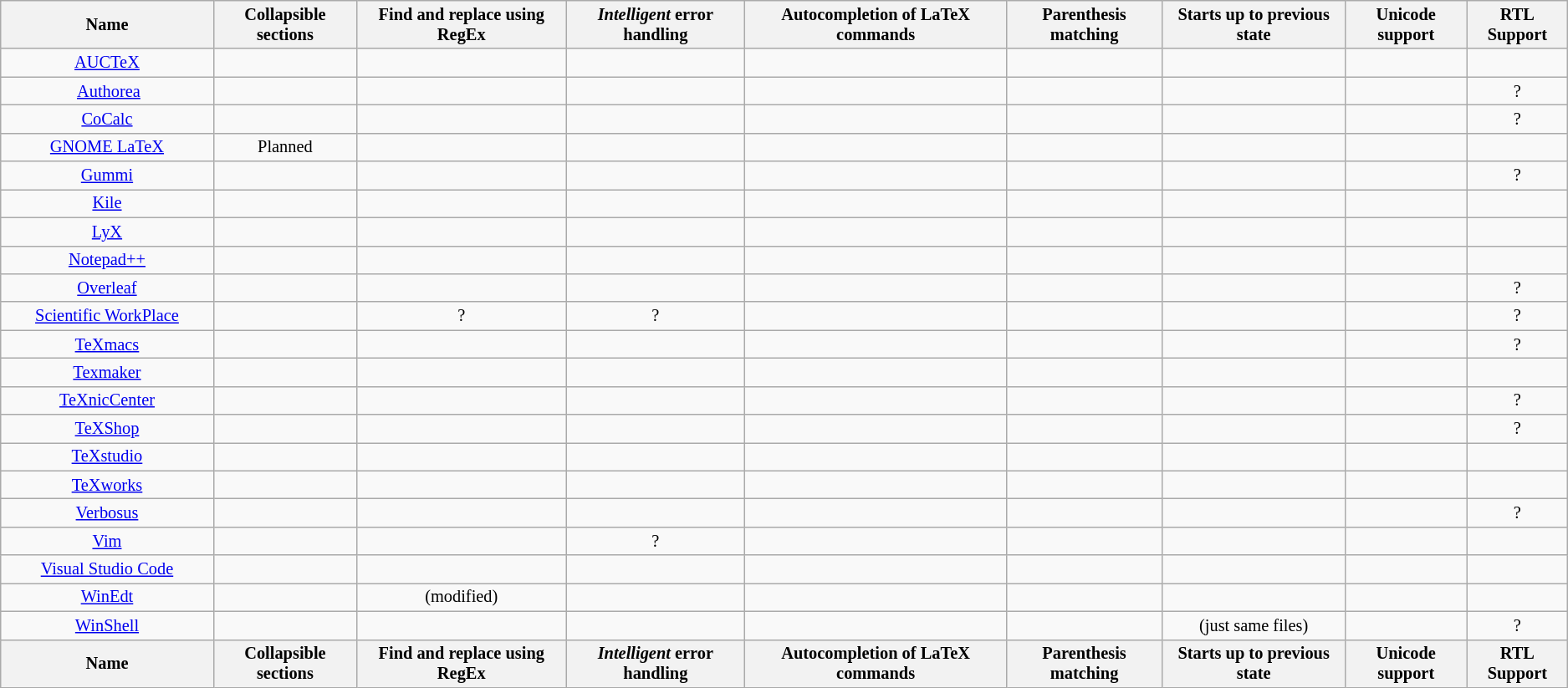<table class="wikitable sortable" style="text-align: center; font-size: 85%; width: auto; table-layout: fixed;">
<tr>
<th style="width: 12em">Name</th>
<th>Collapsible sections</th>
<th>Find and replace using RegEx</th>
<th><em>Intelligent</em> error handling</th>
<th>Autocompletion of LaTeX commands</th>
<th>Parenthesis matching</th>
<th>Starts up to previous state</th>
<th>Unicode support</th>
<th>RTL Support<br></th>
</tr>
<tr>
<td><a href='#'>AUCTeX</a></td>
<td></td>
<td></td>
<td></td>
<td></td>
<td></td>
<td></td>
<td></td>
<td><br></td>
</tr>
<tr>
<td>  <a href='#'>Authorea</a> </td>
<td></td>
<td></td>
<td></td>
<td></td>
<td></td>
<td></td>
<td></td>
<td>?<br></td>
</tr>
<tr>
<td><a href='#'>CoCalc</a></td>
<td></td>
<td></td>
<td></td>
<td></td>
<td></td>
<td></td>
<td></td>
<td>?<br></td>
</tr>
<tr>
<td><a href='#'>GNOME LaTeX</a></td>
<td>Planned</td>
<td></td>
<td></td>
<td></td>
<td></td>
<td></td>
<td></td>
<td><br></td>
</tr>
<tr>
<td><a href='#'>Gummi</a></td>
<td></td>
<td></td>
<td></td>
<td></td>
<td></td>
<td></td>
<td></td>
<td>?<br></td>
</tr>
<tr>
<td><a href='#'>Kile</a></td>
<td> </td>
<td></td>
<td></td>
<td></td>
<td></td>
<td></td>
<td></td>
<td><br></td>
</tr>
<tr>
<td><a href='#'>LyX</a></td>
<td></td>
<td></td>
<td></td>
<td></td>
<td></td>
<td></td>
<td></td>
<td><br></td>
</tr>
<tr>
<td><a href='#'>Notepad++</a></td>
<td></td>
<td></td>
<td></td>
<td> </td>
<td></td>
<td></td>
<td></td>
<td><br></td>
</tr>
<tr>
<td><a href='#'>Overleaf</a></td>
<td></td>
<td></td>
<td></td>
<td></td>
<td></td>
<td></td>
<td></td>
<td>?<br></td>
</tr>
<tr>
<td><a href='#'>Scientific WorkPlace</a></td>
<td></td>
<td>?</td>
<td>?</td>
<td></td>
<td></td>
<td></td>
<td></td>
<td>?<br>
</td>
</tr>
<tr>
<td><a href='#'>TeXmacs</a></td>
<td></td>
<td></td>
<td></td>
<td></td>
<td></td>
<td></td>
<td></td>
<td>?</td>
</tr>
<tr>
<td><a href='#'>Texmaker</a></td>
<td></td>
<td></td>
<td></td>
<td></td>
<td></td>
<td></td>
<td></td>
<td><br></td>
</tr>
<tr>
<td><a href='#'>TeXnicCenter</a></td>
<td></td>
<td></td>
<td></td>
<td></td>
<td></td>
<td></td>
<td></td>
<td>?<br>
</td>
</tr>
<tr>
<td><a href='#'>TeXShop</a></td>
<td></td>
<td></td>
<td></td>
<td></td>
<td></td>
<td></td>
<td></td>
<td>?<br></td>
</tr>
<tr>
<td><a href='#'>TeXstudio</a></td>
<td></td>
<td></td>
<td></td>
<td></td>
<td></td>
<td></td>
<td></td>
<td><br></td>
</tr>
<tr>
<td><a href='#'>TeXworks</a></td>
<td></td>
<td></td>
<td></td>
<td></td>
<td></td>
<td></td>
<td></td>
<td><br></td>
</tr>
<tr>
<td><a href='#'>Verbosus</a></td>
<td></td>
<td></td>
<td></td>
<td></td>
<td></td>
<td></td>
<td></td>
<td>?<br></td>
</tr>
<tr>
<td><a href='#'>Vim</a></td>
<td></td>
<td></td>
<td>?</td>
<td></td>
<td></td>
<td></td>
<td></td>
<td></td>
</tr>
<tr>
<td><a href='#'>Visual Studio Code</a></td>
<td></td>
<td></td>
<td></td>
<td></td>
<td></td>
<td></td>
<td></td>
<td><br></td>
</tr>
<tr>
<td><a href='#'>WinEdt</a></td>
<td></td>
<td> (modified)</td>
<td></td>
<td></td>
<td></td>
<td></td>
<td></td>
<td><br></td>
</tr>
<tr>
<td><a href='#'>WinShell</a></td>
<td></td>
<td></td>
<td></td>
<td></td>
<td></td>
<td> (just same files)</td>
<td></td>
<td>?<br></td>
</tr>
<tr class="sortbottom">
<th>Name</th>
<th>Collapsible sections</th>
<th>Find and replace using RegEx</th>
<th><em>Intelligent</em> error handling</th>
<th>Autocompletion of LaTeX commands</th>
<th>Parenthesis matching</th>
<th>Starts up to previous state</th>
<th>Unicode support</th>
<th>RTL Support</th>
</tr>
</table>
